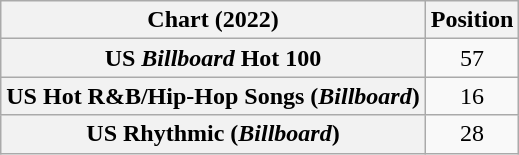<table class="wikitable sortable plainrowheaders" style="text-align:center">
<tr>
<th scope="col">Chart (2022)</th>
<th scope="col">Position</th>
</tr>
<tr>
<th scope="row">US <em>Billboard</em> Hot 100</th>
<td>57</td>
</tr>
<tr>
<th scope="row">US Hot R&B/Hip-Hop Songs (<em>Billboard</em>)</th>
<td>16</td>
</tr>
<tr>
<th scope="row">US Rhythmic (<em>Billboard</em>)</th>
<td>28</td>
</tr>
</table>
